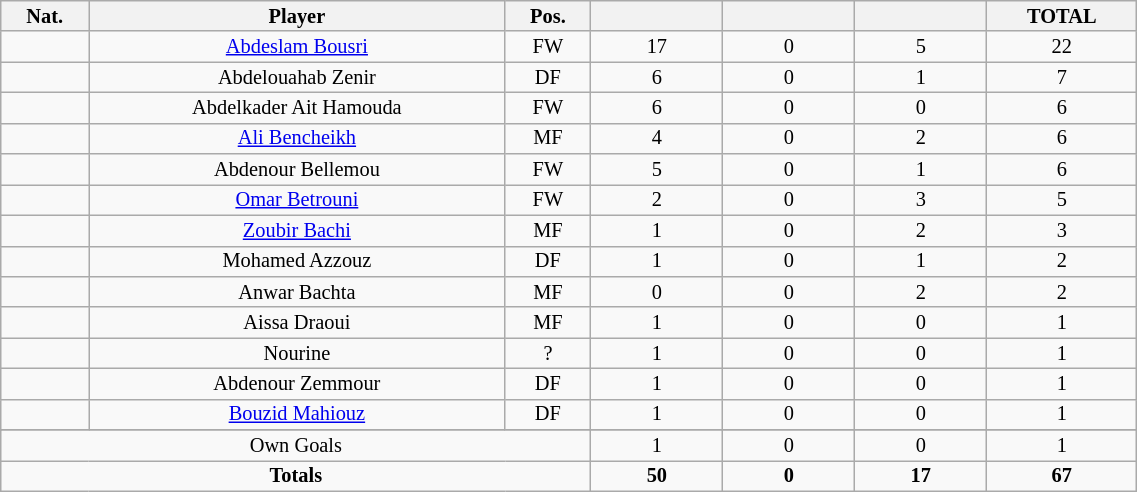<table class="wikitable sortable alternance"  style="font-size:85%; text-align:center; line-height:14px; width:60%;">
<tr>
<th width=10>Nat.</th>
<th width=140>Player</th>
<th width=10>Pos.</th>
<th width=40></th>
<th width=40></th>
<th width=40></th>
<th width=10>TOTAL</th>
</tr>
<tr>
<td></td>
<td><a href='#'>Abdeslam Bousri</a></td>
<td>FW</td>
<td>17</td>
<td>0</td>
<td>5</td>
<td>22</td>
</tr>
<tr>
<td></td>
<td>Abdelouahab Zenir</td>
<td>DF</td>
<td>6</td>
<td>0</td>
<td>1</td>
<td>7</td>
</tr>
<tr>
<td></td>
<td>Abdelkader Ait Hamouda</td>
<td>FW</td>
<td>6</td>
<td>0</td>
<td>0</td>
<td>6</td>
</tr>
<tr>
<td></td>
<td><a href='#'>Ali Bencheikh</a></td>
<td>MF</td>
<td>4</td>
<td>0</td>
<td>2</td>
<td>6</td>
</tr>
<tr>
<td></td>
<td>Abdenour Bellemou</td>
<td>FW</td>
<td>5</td>
<td>0</td>
<td>1</td>
<td>6</td>
</tr>
<tr>
<td></td>
<td><a href='#'>Omar Betrouni</a></td>
<td>FW</td>
<td>2</td>
<td>0</td>
<td>3</td>
<td>5</td>
</tr>
<tr>
<td></td>
<td><a href='#'>Zoubir Bachi</a></td>
<td>MF</td>
<td>1</td>
<td>0</td>
<td>2</td>
<td>3</td>
</tr>
<tr>
<td></td>
<td>Mohamed Azzouz</td>
<td>DF</td>
<td>1</td>
<td>0</td>
<td>1</td>
<td>2</td>
</tr>
<tr>
<td></td>
<td>Anwar Bachta</td>
<td>MF</td>
<td>0</td>
<td>0</td>
<td>2</td>
<td>2</td>
</tr>
<tr>
<td></td>
<td>Aissa Draoui</td>
<td>MF</td>
<td>1</td>
<td>0</td>
<td>0</td>
<td>1</td>
</tr>
<tr>
<td></td>
<td>Nourine</td>
<td>?</td>
<td>1</td>
<td>0</td>
<td>0</td>
<td>1</td>
</tr>
<tr>
<td></td>
<td>Abdenour Zemmour</td>
<td>DF</td>
<td>1</td>
<td>0</td>
<td>0</td>
<td>1</td>
</tr>
<tr>
<td></td>
<td><a href='#'>Bouzid Mahiouz</a></td>
<td>DF</td>
<td>1</td>
<td>0</td>
<td>0</td>
<td>1</td>
</tr>
<tr>
</tr>
<tr class="sortbottom">
<td colspan="3">Own Goals</td>
<td>1</td>
<td>0</td>
<td>0</td>
<td>1</td>
</tr>
<tr class="sortbottom">
<td colspan="3"><strong>Totals</strong></td>
<td><strong>50</strong></td>
<td><strong>0</strong></td>
<td><strong>17</strong></td>
<td><strong>67</strong></td>
</tr>
</table>
